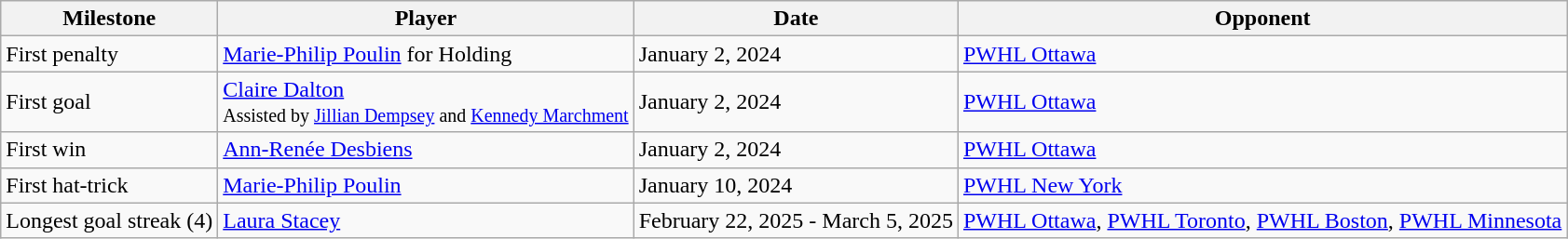<table class="wikitable">
<tr>
<th>Milestone</th>
<th>Player</th>
<th>Date</th>
<th>Opponent</th>
</tr>
<tr>
<td>First penalty</td>
<td><a href='#'>Marie-Philip Poulin</a> for Holding</td>
<td>January 2, 2024</td>
<td><a href='#'>PWHL Ottawa</a></td>
</tr>
<tr>
<td>First goal</td>
<td><a href='#'>Claire Dalton</a><br><small>Assisted by <a href='#'>Jillian Dempsey</a> and <a href='#'>Kennedy Marchment</a></small></td>
<td>January 2, 2024</td>
<td><a href='#'>PWHL Ottawa</a></td>
</tr>
<tr>
<td>First win</td>
<td><a href='#'>Ann-Renée Desbiens</a></td>
<td>January 2, 2024</td>
<td><a href='#'>PWHL Ottawa</a></td>
</tr>
<tr>
<td>First hat-trick</td>
<td><a href='#'>Marie-Philip Poulin</a></td>
<td>January 10, 2024</td>
<td><a href='#'>PWHL New York</a></td>
</tr>
<tr>
<td>Longest goal streak (4)</td>
<td><a href='#'>Laura Stacey</a></td>
<td>February 22, 2025 - March 5, 2025</td>
<td><a href='#'>PWHL Ottawa</a>, <a href='#'>PWHL Toronto</a>,  <a href='#'>PWHL Boston</a>, <a href='#'>PWHL Minnesota</a></td>
</tr>
</table>
